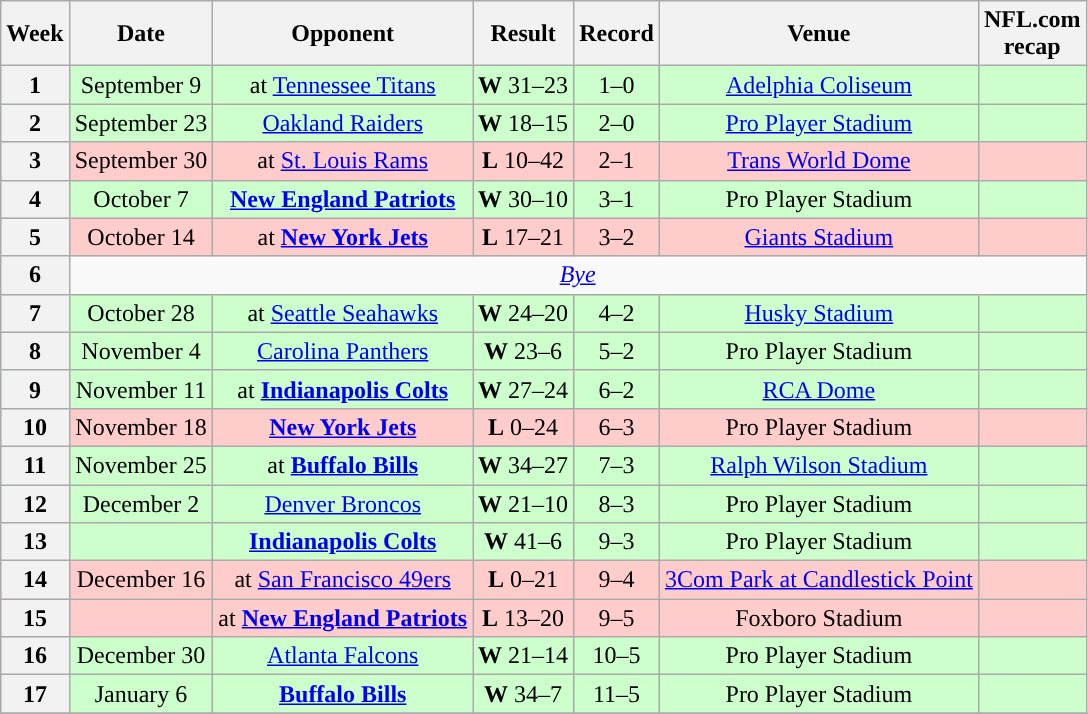<table class="wikitable" style="text-align:center">
<tr>
<th>Week</th>
<th>Date</th>
<th>Opponent</th>
<th>Result</th>
<th>Record</th>
<th>Venue</th>
<th>NFL.com<br>recap</th>
</tr>
<tr style="background:#cfc;">
<th>1</th>
<td>September 9</td>
<td>at <a href='#'>Tennessee Titans</a></td>
<td><strong>W</strong> 31–23</td>
<td>1–0</td>
<td><a href='#'>Adelphia Coliseum</a></td>
<td></td>
</tr>
<tr style="background:#cfc;">
<th>2</th>
<td>September 23</td>
<td><a href='#'>Oakland Raiders</a></td>
<td><strong>W</strong> 18–15</td>
<td>2–0</td>
<td><a href='#'>Pro Player Stadium</a></td>
<td></td>
</tr>
<tr style="background:#fcc;">
<th>3</th>
<td>September 30</td>
<td>at <a href='#'>St. Louis Rams</a></td>
<td><strong>L</strong> 10–42</td>
<td>2–1</td>
<td><a href='#'>Trans World Dome</a></td>
<td></td>
</tr>
<tr style="background:#cfc;">
<th>4</th>
<td>October 7</td>
<td><strong><a href='#'>New England Patriots</a></strong></td>
<td><strong>W</strong> 30–10</td>
<td>3–1</td>
<td>Pro Player Stadium</td>
<td></td>
</tr>
<tr style="background:#fcc;">
<th>5</th>
<td>October 14</td>
<td>at <strong> <a href='#'>New York Jets</a></strong></td>
<td><strong>L</strong> 17–21</td>
<td>3–2</td>
<td><a href='#'>Giants Stadium</a></td>
<td></td>
</tr>
<tr>
<th>6</th>
<td align="center" colspan="8"><em><a href='#'>Bye</a></em></td>
</tr>
<tr style="background:#cfc;">
<th>7</th>
<td>October 28</td>
<td>at <a href='#'>Seattle Seahawks</a></td>
<td><strong>W</strong> 24–20</td>
<td>4–2</td>
<td><a href='#'>Husky Stadium</a></td>
<td></td>
</tr>
<tr style="background:#cfc;">
<th>8</th>
<td>November 4</td>
<td><a href='#'>Carolina Panthers</a></td>
<td><strong>W</strong>  23–6</td>
<td>5–2</td>
<td>Pro Player Stadium</td>
<td></td>
</tr>
<tr style="background:#cfc;">
<th>9</th>
<td>November 11</td>
<td>at <strong><a href='#'>Indianapolis Colts</a></strong></td>
<td><strong>W</strong> 27–24</td>
<td>6–2</td>
<td><a href='#'>RCA Dome</a></td>
<td></td>
</tr>
<tr style="background:#fcc;">
<th>10</th>
<td>November 18</td>
<td><strong><a href='#'>New York Jets</a></strong></td>
<td><strong>L</strong> 0–24</td>
<td>6–3</td>
<td>Pro Player Stadium</td>
<td></td>
</tr>
<tr style="background:#cfc;">
<th>11</th>
<td>November 25</td>
<td>at <strong><a href='#'>Buffalo Bills</a></strong></td>
<td><strong>W</strong> 34–27</td>
<td>7–3</td>
<td><a href='#'>Ralph Wilson Stadium</a></td>
<td></td>
</tr>
<tr style="background:#cfc;">
<th>12</th>
<td>December 2</td>
<td><a href='#'>Denver Broncos</a></td>
<td><strong>W</strong> 21–10</td>
<td>8–3</td>
<td>Pro Player Stadium</td>
<td></td>
</tr>
<tr style="background:#cfc;">
<th>13</th>
<td></td>
<td><strong><a href='#'>Indianapolis Colts</a></strong></td>
<td><strong>W</strong> 41–6</td>
<td>9–3</td>
<td>Pro Player Stadium</td>
<td></td>
</tr>
<tr style="background:#fcc;">
<th>14</th>
<td>December 16</td>
<td>at <a href='#'>San Francisco 49ers</a></td>
<td><strong>L</strong> 0–21</td>
<td>9–4</td>
<td><a href='#'>3Com Park at Candlestick Point</a></td>
<td></td>
</tr>
<tr style="background:#fcc;">
<th>15</th>
<td></td>
<td>at <strong><a href='#'>New England Patriots</a></strong></td>
<td><strong>L</strong> 13–20</td>
<td>9–5</td>
<td>Foxboro Stadium</td>
<td></td>
</tr>
<tr style="background:#cfc;">
<th>16</th>
<td>December 30</td>
<td><a href='#'>Atlanta Falcons</a></td>
<td><strong>W</strong> 21–14</td>
<td>10–5</td>
<td>Pro Player Stadium</td>
<td></td>
</tr>
<tr style="background:#cfc;">
<th>17</th>
<td>January 6</td>
<td><strong><a href='#'>Buffalo Bills</a></strong></td>
<td><strong>W</strong> 34–7</td>
<td>11–5</td>
<td>Pro Player Stadium</td>
<td></td>
</tr>
<tr align="center" bgcolor="ffdddd">
</tr>
</table>
